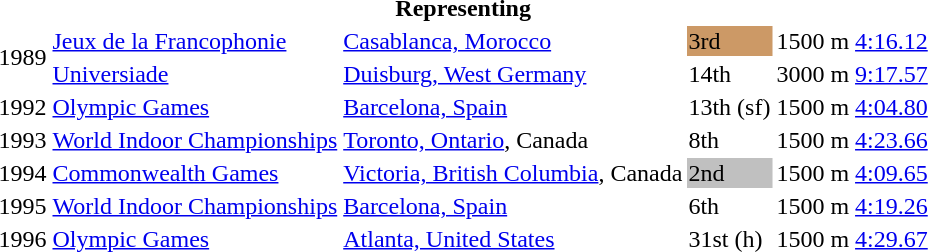<table>
<tr>
<th colspan="6">Representing </th>
</tr>
<tr>
<td rowspan=2>1989</td>
<td><a href='#'>Jeux de la Francophonie</a></td>
<td><a href='#'>Casablanca, Morocco</a></td>
<td bgcolor=cc9966>3rd</td>
<td>1500 m</td>
<td><a href='#'>4:16.12</a></td>
</tr>
<tr>
<td><a href='#'>Universiade</a></td>
<td><a href='#'>Duisburg, West Germany</a></td>
<td>14th</td>
<td>3000 m</td>
<td><a href='#'>9:17.57</a></td>
</tr>
<tr>
<td>1992</td>
<td><a href='#'>Olympic Games</a></td>
<td><a href='#'>Barcelona, Spain</a></td>
<td>13th (sf)</td>
<td>1500 m</td>
<td><a href='#'>4:04.80</a></td>
</tr>
<tr>
<td>1993</td>
<td><a href='#'>World Indoor Championships</a></td>
<td><a href='#'>Toronto, Ontario</a>, Canada</td>
<td>8th</td>
<td>1500 m</td>
<td><a href='#'>4:23.66</a></td>
</tr>
<tr>
<td>1994</td>
<td><a href='#'>Commonwealth Games</a></td>
<td><a href='#'>Victoria, British Columbia</a>, Canada</td>
<td bgcolor=silver>2nd</td>
<td>1500 m</td>
<td><a href='#'>4:09.65</a></td>
</tr>
<tr>
<td>1995</td>
<td><a href='#'>World Indoor Championships</a></td>
<td><a href='#'>Barcelona, Spain</a></td>
<td>6th</td>
<td>1500 m</td>
<td><a href='#'>4:19.26</a></td>
</tr>
<tr>
<td>1996</td>
<td><a href='#'>Olympic Games</a></td>
<td><a href='#'>Atlanta, United States</a></td>
<td>31st (h)</td>
<td>1500 m</td>
<td><a href='#'>4:29.67</a></td>
</tr>
</table>
